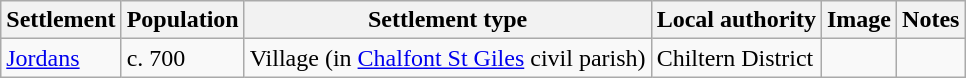<table class="wikitable sortable">
<tr>
<th style="font-weight: bold;">Settlement</th>
<th style="font-weight: bold;">Population</th>
<th style="font-weight: bold;">Settlement type</th>
<th style="font-weight: bold;">Local authority</th>
<th style="font-weight: bold;">Image</th>
<th style="font-weight: bold;">Notes</th>
</tr>
<tr>
<td><a href='#'>Jordans</a></td>
<td>c. 700</td>
<td>Village (in <a href='#'>Chalfont St Giles</a> civil parish)</td>
<td>Chiltern District</td>
<td></td>
<td></td>
</tr>
</table>
